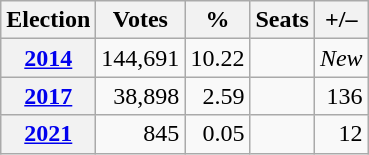<table class="wikitable" style="text-align: right;">
<tr>
<th>Election</th>
<th>Votes</th>
<th>%</th>
<th>Seats</th>
<th>+/–</th>
</tr>
<tr>
<th><a href='#'>2014</a></th>
<td>144,691</td>
<td>10.22</td>
<td></td>
<td><em>New</em></td>
</tr>
<tr>
<th><a href='#'>2017</a></th>
<td>38,898</td>
<td>2.59</td>
<td></td>
<td> 136</td>
</tr>
<tr>
<th><a href='#'>2021</a></th>
<td>845</td>
<td>0.05</td>
<td></td>
<td> 12</td>
</tr>
</table>
